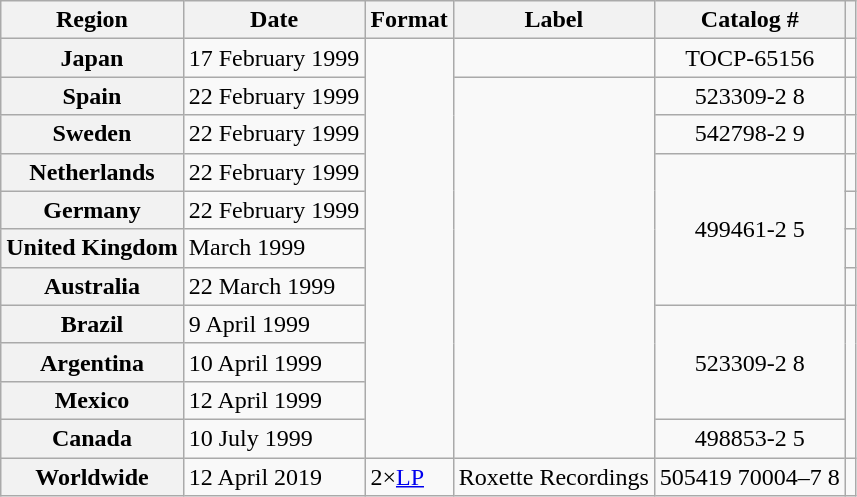<table class="wikitable plainrowheaders">
<tr>
<th scope="col">Region</th>
<th scope="col">Date</th>
<th scope="col">Format</th>
<th scope="col">Label</th>
<th scope="col">Catalog #</th>
<th scope="col"></th>
</tr>
<tr>
<th scope="row">Japan</th>
<td>17 February 1999</td>
<td rowspan="11"></td>
<td></td>
<td style="text-align:center;">TOCP-65156</td>
<td align="center"></td>
</tr>
<tr>
<th scope="row">Spain</th>
<td>22 February 1999</td>
<td rowspan="10"></td>
<td style="text-align:center;">523309-2 8</td>
<td align="center"></td>
</tr>
<tr>
<th scope="row">Sweden</th>
<td>22 February 1999</td>
<td style="text-align:center;">542798-2 9</td>
<td align="center"></td>
</tr>
<tr>
<th scope="row">Netherlands</th>
<td>22 February 1999</td>
<td rowspan="4" style="text-align:center;">499461-2 5</td>
<td align="center"></td>
</tr>
<tr>
<th scope="row">Germany</th>
<td>22 February 1999</td>
<td align="center"></td>
</tr>
<tr>
<th scope="row">United Kingdom</th>
<td>March 1999</td>
<td align="center"></td>
</tr>
<tr>
<th scope="row">Australia</th>
<td>22 March 1999</td>
<td align="center"></td>
</tr>
<tr>
<th scope="row">Brazil</th>
<td>9 April 1999</td>
<td rowspan="3" style="text-align:center;">523309-2 8</td>
<td rowspan="4" align="center"></td>
</tr>
<tr>
<th scope="row">Argentina</th>
<td>10 April 1999</td>
</tr>
<tr>
<th scope="row">Mexico</th>
<td>12 April 1999</td>
</tr>
<tr>
<th scope="row">Canada</th>
<td>10 July 1999</td>
<td style="text-align:center;">498853-2 5</td>
</tr>
<tr>
<th scope="row">Worldwide</th>
<td>12 April 2019</td>
<td>2×<a href='#'>LP</a></td>
<td>Roxette Recordings</td>
<td style="text-align:center;">505419 70004–7 8</td>
<td align="center"></td>
</tr>
</table>
